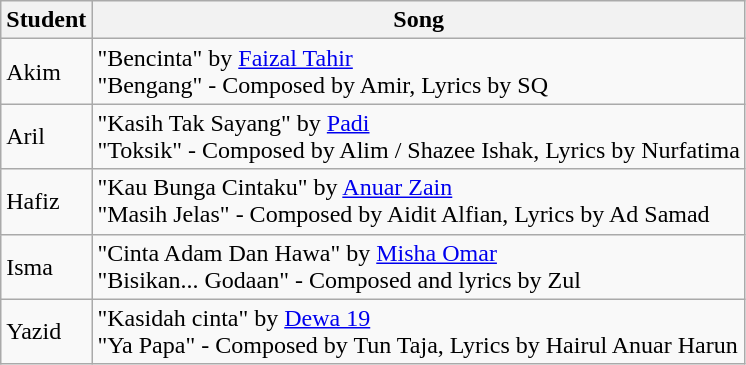<table class="wikitable">
<tr>
<th>Student</th>
<th>Song</th>
</tr>
<tr>
<td>Akim</td>
<td>"Bencinta" by <a href='#'>Faizal Tahir</a> <br> "Bengang" - Composed by Amir, Lyrics by SQ</td>
</tr>
<tr>
<td>Aril</td>
<td>"Kasih Tak Sayang" by <a href='#'>Padi</a> <br> "Toksik" - Composed by Alim / Shazee Ishak, Lyrics by Nurfatima</td>
</tr>
<tr>
<td>Hafiz</td>
<td>"Kau Bunga Cintaku" by <a href='#'>Anuar Zain</a><br> "Masih Jelas" - Composed by Aidit Alfian, Lyrics by Ad Samad</td>
</tr>
<tr>
<td>Isma</td>
<td>"Cinta Adam Dan Hawa" by <a href='#'>Misha Omar</a> <br> "Bisikan... Godaan" - Composed and lyrics by Zul</td>
</tr>
<tr>
<td>Yazid</td>
<td>"Kasidah cinta" by <a href='#'>Dewa 19</a> <br> "Ya Papa" - Composed by Tun Taja, Lyrics by Hairul Anuar Harun</td>
</tr>
</table>
